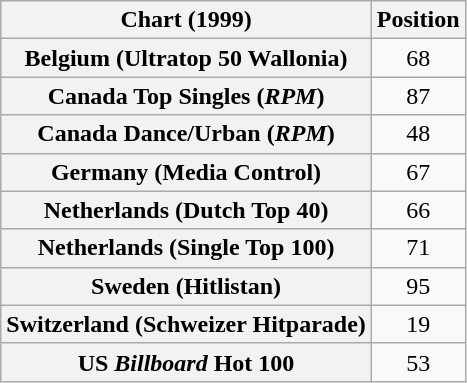<table class="wikitable sortable plainrowheaders" style="text-align:center">
<tr>
<th scope="col">Chart (1999)</th>
<th scope="col">Position</th>
</tr>
<tr>
<th scope="row">Belgium (Ultratop 50 Wallonia)</th>
<td>68</td>
</tr>
<tr>
<th scope="row">Canada Top Singles (<em>RPM</em>)</th>
<td>87</td>
</tr>
<tr>
<th scope="row">Canada Dance/Urban (<em>RPM</em>)</th>
<td>48</td>
</tr>
<tr>
<th scope="row">Germany (Media Control)</th>
<td>67</td>
</tr>
<tr>
<th scope="row">Netherlands (Dutch Top 40)</th>
<td>66</td>
</tr>
<tr>
<th scope="row">Netherlands (Single Top 100)</th>
<td>71</td>
</tr>
<tr>
<th scope="row">Sweden (Hitlistan)</th>
<td>95</td>
</tr>
<tr>
<th scope="row">Switzerland (Schweizer Hitparade)</th>
<td>19</td>
</tr>
<tr>
<th scope="row">US <em>Billboard</em> Hot 100</th>
<td>53</td>
</tr>
</table>
